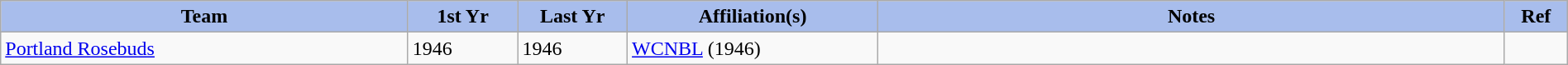<table class="wikitable" style="width: 100%">
<tr>
<th style="background:#a8bdec; width:26%;">Team</th>
<th style="width:7%; background:#a8bdec;">1st Yr</th>
<th style="width:7%; background:#a8bdec;">Last Yr</th>
<th style="width:16%; background:#a8bdec;">Affiliation(s)</th>
<th style="width:40%; background:#a8bdec;">Notes</th>
<th style="width:4%; background:#a8bdec;">Ref</th>
</tr>
<tr>
<td><a href='#'>Portland Rosebuds</a></td>
<td>1946</td>
<td>1946</td>
<td><a href='#'>WCNBL</a> (1946)</td>
<td></td>
<td></td>
</tr>
</table>
